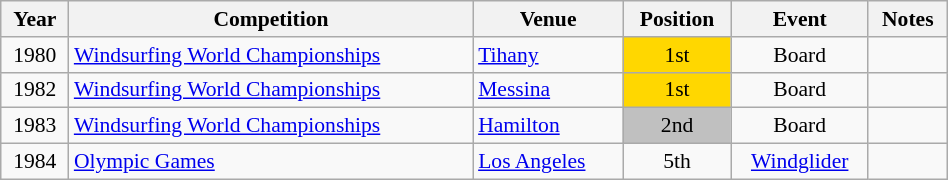<table class="wikitable" width=50% style="font-size:90%; text-align:center;">
<tr>
<th>Year</th>
<th>Competition</th>
<th>Venue</th>
<th>Position</th>
<th>Event</th>
<th>Notes</th>
</tr>
<tr>
<td rowspan=1>1980</td>
<td rowspan=1 align=left><a href='#'>Windsurfing World Championships</a></td>
<td rowspan=1 align=left> <a href='#'>Tihany</a></td>
<td bgcolor=gold>1st</td>
<td>Board</td>
<td></td>
</tr>
<tr>
<td rowspan=1>1982</td>
<td rowspan=1 align=left><a href='#'>Windsurfing World Championships</a></td>
<td rowspan=1 align=left> <a href='#'>Messina</a></td>
<td bgcolor=gold>1st</td>
<td>Board</td>
<td></td>
</tr>
<tr>
<td rowspan=1>1983</td>
<td rowspan=1 align=left><a href='#'>Windsurfing World Championships</a></td>
<td rowspan=1 align=left> <a href='#'>Hamilton</a></td>
<td bgcolor=silver>2nd</td>
<td>Board</td>
<td></td>
</tr>
<tr>
<td rowspan=1>1984</td>
<td rowspan=1 align=left><a href='#'>Olympic Games</a></td>
<td rowspan=1 align=left> <a href='#'>Los Angeles</a></td>
<td>5th</td>
<td><a href='#'>Windglider</a></td>
<td></td>
</tr>
</table>
